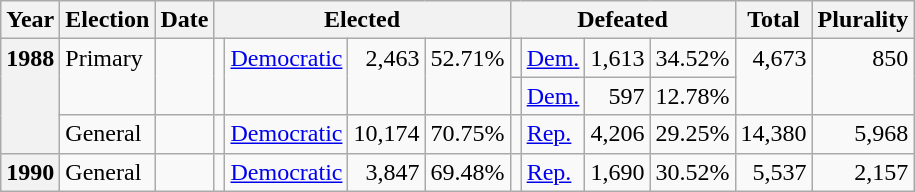<table class=wikitable>
<tr>
<th>Year</th>
<th>Election</th>
<th>Date</th>
<th ! colspan="4">Elected</th>
<th ! colspan="4">Defeated</th>
<th>Total</th>
<th>Plurality</th>
</tr>
<tr>
<th rowspan="3" valign="top">1988</th>
<td rowspan="2" valign="top">Primary</td>
<td rowspan="2" valign="top"></td>
<td rowspan="2" valign="top"></td>
<td rowspan="2" valign="top" ><a href='#'>Democratic</a></td>
<td rowspan="2" valign="top" align="right">2,463</td>
<td rowspan="2" valign="top" align="right">52.71%</td>
<td valign="top"></td>
<td valign="top" ><a href='#'>Dem.</a></td>
<td valign="top" align="right">1,613</td>
<td valign="top" align="right">34.52%</td>
<td rowspan="2" valign="top" align="right">4,673</td>
<td rowspan="2" valign="top" align="right">850</td>
</tr>
<tr>
<td valign="top"></td>
<td valign="top" ><a href='#'>Dem.</a></td>
<td valign="top" align="right">597</td>
<td valign="top" align="right">12.78%</td>
</tr>
<tr>
<td valign="top">General</td>
<td valign="top"></td>
<td valign="top"></td>
<td valign="top" ><a href='#'>Democratic</a></td>
<td valign="top" align="right">10,174</td>
<td valign="top" align="right">70.75%</td>
<td valign="top"></td>
<td valign="top" ><a href='#'>Rep.</a></td>
<td valign="top" align="right">4,206</td>
<td valign="top" align="right">29.25%</td>
<td valign="top" align="right">14,380</td>
<td valign="top" align="right">5,968</td>
</tr>
<tr>
<th valign="top">1990</th>
<td valign="top">General</td>
<td valign="top"></td>
<td valign="top"></td>
<td valign="top" ><a href='#'>Democratic</a></td>
<td valign="top" align="right">3,847</td>
<td valign="top" align="right">69.48%</td>
<td valign="top"></td>
<td valign="top" ><a href='#'>Rep.</a></td>
<td valign="top" align="right">1,690</td>
<td valign="top" align="right">30.52%</td>
<td valign="top" align="right">5,537</td>
<td valign="top" align="right">2,157</td>
</tr>
</table>
